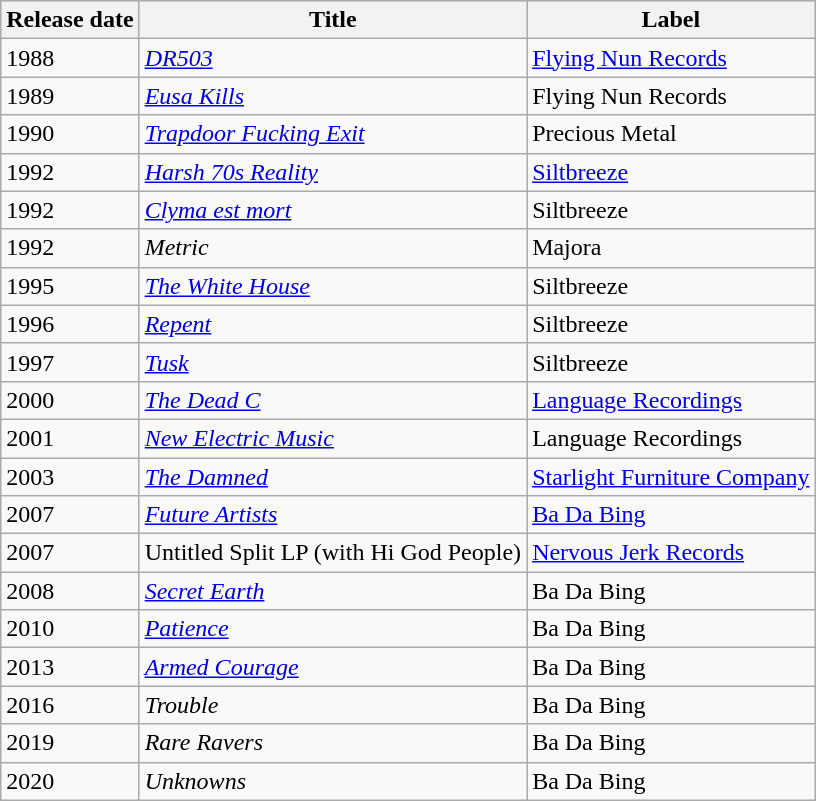<table class="wikitable sortable">
<tr>
<th>Release date</th>
<th>Title</th>
<th>Label</th>
</tr>
<tr>
<td>1988</td>
<td><em><a href='#'>DR503</a></em></td>
<td><a href='#'>Flying Nun Records</a></td>
</tr>
<tr>
<td>1989</td>
<td><em><a href='#'>Eusa Kills</a></em></td>
<td>Flying Nun Records</td>
</tr>
<tr>
<td>1990</td>
<td><em><a href='#'>Trapdoor Fucking Exit</a></em></td>
<td>Precious Metal</td>
</tr>
<tr>
<td>1992</td>
<td><em><a href='#'>Harsh 70s Reality</a></em></td>
<td><a href='#'>Siltbreeze</a></td>
</tr>
<tr>
<td>1992</td>
<td><em><a href='#'>Clyma est mort</a></em></td>
<td>Siltbreeze</td>
</tr>
<tr>
<td>1992</td>
<td><em>Metric</em></td>
<td>Majora</td>
</tr>
<tr>
<td>1995</td>
<td><em><a href='#'>The White House</a></em></td>
<td>Siltbreeze</td>
</tr>
<tr>
<td>1996</td>
<td><em><a href='#'>Repent</a></em></td>
<td>Siltbreeze</td>
</tr>
<tr>
<td>1997</td>
<td><em><a href='#'>Tusk</a></em></td>
<td>Siltbreeze</td>
</tr>
<tr>
<td>2000</td>
<td><em><a href='#'>The Dead C</a></em></td>
<td><a href='#'>Language Recordings</a></td>
</tr>
<tr>
<td>2001</td>
<td><em><a href='#'>New Electric Music</a></em></td>
<td>Language Recordings</td>
</tr>
<tr>
<td>2003</td>
<td><em><a href='#'>The Damned</a></em></td>
<td><a href='#'>Starlight Furniture Company</a></td>
</tr>
<tr>
<td>2007</td>
<td><em><a href='#'>Future Artists</a></em></td>
<td><a href='#'>Ba Da Bing</a></td>
</tr>
<tr>
<td>2007</td>
<td>Untitled Split LP (with Hi God People)</td>
<td><a href='#'>Nervous Jerk Records</a></td>
</tr>
<tr>
<td>2008</td>
<td><em><a href='#'>Secret Earth</a></em></td>
<td>Ba Da Bing</td>
</tr>
<tr>
<td>2010</td>
<td><em><a href='#'>Patience</a></em></td>
<td>Ba Da Bing</td>
</tr>
<tr>
<td>2013</td>
<td><em><a href='#'>Armed Courage</a></em></td>
<td>Ba Da Bing</td>
</tr>
<tr>
<td>2016</td>
<td><em>Trouble</em></td>
<td>Ba Da Bing</td>
</tr>
<tr>
<td>2019</td>
<td><em>Rare Ravers</em></td>
<td>Ba Da Bing</td>
</tr>
<tr>
<td>2020</td>
<td><em>Unknowns</em></td>
<td>Ba Da Bing</td>
</tr>
</table>
